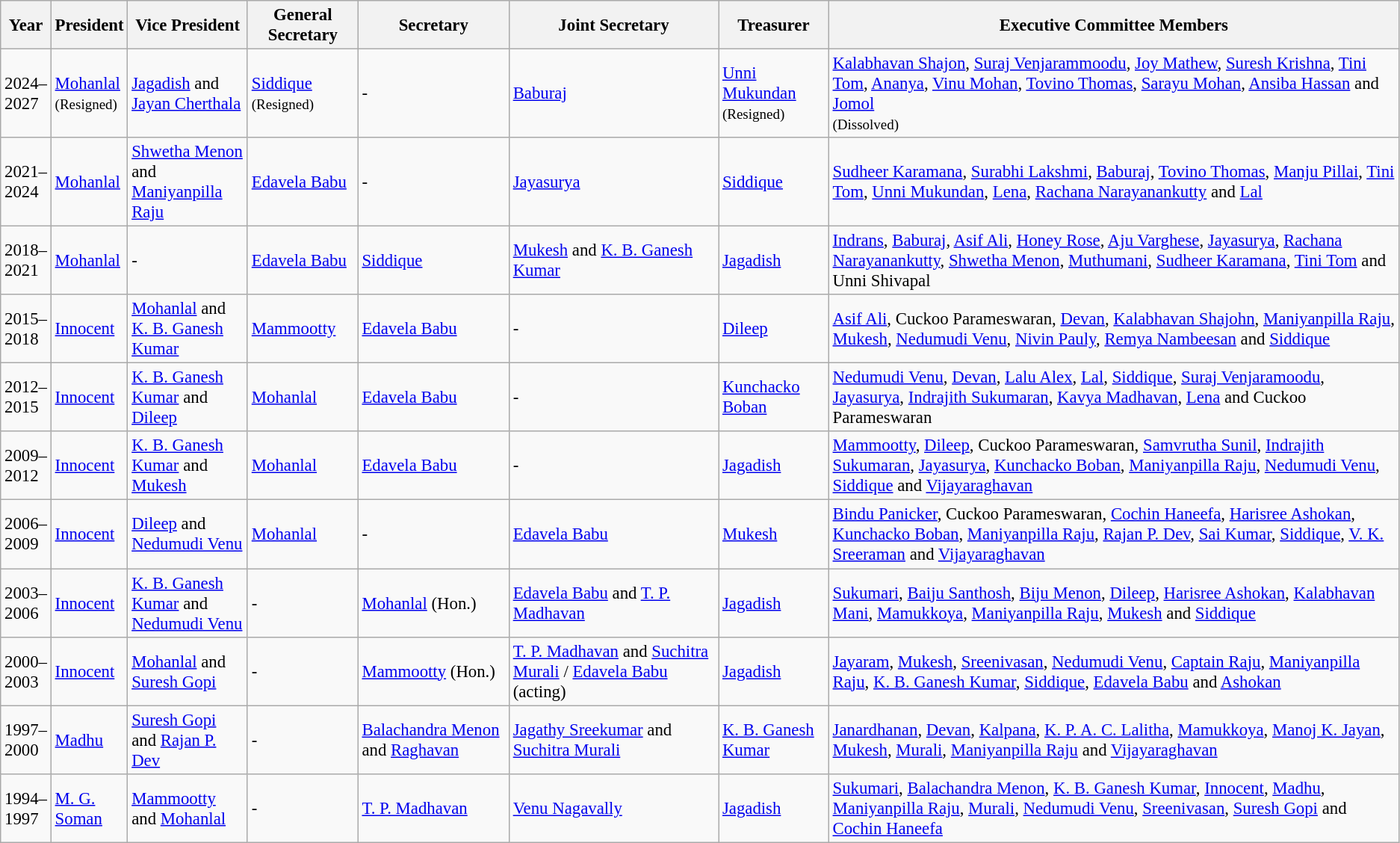<table class="wikitable sortable" style="font-size: 95%;">
<tr>
<th width=5px>Year</th>
<th width=50px>President</th>
<th width=100px>Vice President</th>
<th>General Secretary</th>
<th>Secretary</th>
<th>Joint Secretary</th>
<th>Treasurer</th>
<th>Executive Committee Members</th>
</tr>
<tr>
<td>2024–2027</td>
<td><a href='#'>Mohanlal</a><br><small>(Resigned</small><small>)</small></td>
<td><a href='#'>Jagadish</a> and <a href='#'>Jayan Cherthala</a></td>
<td><a href='#'>Siddique</a><br><small>(Resigned)</small></td>
<td>-</td>
<td><a href='#'>Baburaj</a></td>
<td><a href='#'>Unni Mukundan</a><br><small>(Resigned</small><small>)</small></td>
<td><a href='#'>Kalabhavan Shajon</a>, <a href='#'>Suraj Venjarammoodu</a>, <a href='#'>Joy Mathew</a>, <a href='#'>Suresh Krishna</a>, <a href='#'>Tini Tom</a>, <a href='#'>Ananya</a>, <a href='#'>Vinu Mohan</a>, <a href='#'>Tovino Thomas</a>, <a href='#'>Sarayu Mohan</a>, <a href='#'>Ansiba Hassan</a> and <a href='#'>Jomol</a><br><small>(Dissolved</small><small>)</small></td>
</tr>
<tr>
<td>2021–2024</td>
<td><a href='#'>Mohanlal</a></td>
<td><a href='#'>Shwetha Menon</a> and <a href='#'>Maniyanpilla Raju</a></td>
<td><a href='#'>Edavela Babu</a></td>
<td>-</td>
<td><a href='#'>Jayasurya</a></td>
<td><a href='#'>Siddique</a></td>
<td><a href='#'>Sudheer Karamana</a>, <a href='#'>Surabhi Lakshmi</a>, <a href='#'>Baburaj</a>, <a href='#'>Tovino Thomas</a>, <a href='#'>Manju Pillai</a>, <a href='#'>Tini Tom</a>, <a href='#'>Unni Mukundan</a>, <a href='#'>Lena</a>, <a href='#'>Rachana Narayanankutty</a> and <a href='#'>Lal</a></td>
</tr>
<tr>
<td>2018–2021</td>
<td><a href='#'>Mohanlal</a></td>
<td>-</td>
<td><a href='#'>Edavela Babu</a></td>
<td><a href='#'>Siddique</a></td>
<td><a href='#'>Mukesh</a> and <a href='#'>K. B. Ganesh Kumar</a></td>
<td><a href='#'>Jagadish</a></td>
<td><a href='#'>Indrans</a>, <a href='#'>Baburaj</a>, <a href='#'>Asif Ali</a>, <a href='#'>Honey Rose</a>, <a href='#'>Aju Varghese</a>, <a href='#'>Jayasurya</a>, <a href='#'>Rachana Narayanankutty</a>, <a href='#'>Shwetha Menon</a>, <a href='#'>Muthumani</a>, <a href='#'>Sudheer Karamana</a>, <a href='#'>Tini Tom</a> and Unni Shivapal</td>
</tr>
<tr>
<td>2015–2018</td>
<td><a href='#'>Innocent</a></td>
<td><a href='#'>Mohanlal</a> and <a href='#'>K. B. Ganesh Kumar</a></td>
<td><a href='#'>Mammootty</a></td>
<td><a href='#'>Edavela Babu</a></td>
<td>-</td>
<td><a href='#'>Dileep</a></td>
<td><a href='#'>Asif Ali</a>, Cuckoo Parameswaran, <a href='#'>Devan</a>, <a href='#'>Kalabhavan Shajohn</a>, <a href='#'>Maniyanpilla Raju</a>, <a href='#'>Mukesh</a>, <a href='#'>Nedumudi Venu</a>, <a href='#'>Nivin Pauly</a>,  <a href='#'>Remya Nambeesan</a> and <a href='#'>Siddique</a></td>
</tr>
<tr>
<td>2012–2015</td>
<td><a href='#'>Innocent</a></td>
<td><a href='#'>K. B. Ganesh Kumar</a> and <a href='#'>Dileep</a></td>
<td><a href='#'>Mohanlal</a></td>
<td><a href='#'>Edavela Babu</a></td>
<td>-</td>
<td><a href='#'>Kunchacko Boban</a></td>
<td><a href='#'>Nedumudi Venu</a>, <a href='#'>Devan</a>, <a href='#'>Lalu Alex</a>, <a href='#'>Lal</a>, <a href='#'>Siddique</a>, <a href='#'>Suraj Venjaramoodu</a>, <a href='#'>Jayasurya</a>, <a href='#'>Indrajith Sukumaran</a>, <a href='#'>Kavya Madhavan</a>, <a href='#'>Lena</a> and Cuckoo Parameswaran</td>
</tr>
<tr>
<td>2009–2012</td>
<td><a href='#'>Innocent</a></td>
<td><a href='#'>K. B. Ganesh Kumar</a> and <a href='#'>Mukesh</a></td>
<td><a href='#'>Mohanlal</a></td>
<td><a href='#'>Edavela Babu</a></td>
<td>-</td>
<td><a href='#'>Jagadish</a></td>
<td><a href='#'>Mammootty</a>, <a href='#'>Dileep</a>, Cuckoo Parameswaran, <a href='#'>Samvrutha Sunil</a>, <a href='#'>Indrajith Sukumaran</a>, <a href='#'>Jayasurya</a>, <a href='#'>Kunchacko Boban</a>, <a href='#'>Maniyanpilla Raju</a>, <a href='#'>Nedumudi Venu</a>, <a href='#'>Siddique</a> and <a href='#'>Vijayaraghavan</a></td>
</tr>
<tr>
<td>2006–2009</td>
<td><a href='#'>Innocent</a></td>
<td><a href='#'>Dileep</a> and <a href='#'>Nedumudi Venu</a></td>
<td><a href='#'>Mohanlal</a></td>
<td>-</td>
<td><a href='#'>Edavela Babu</a></td>
<td><a href='#'>Mukesh</a></td>
<td><a href='#'>Bindu Panicker</a>, Cuckoo Parameswaran, <a href='#'>Cochin Haneefa</a>, <a href='#'>Harisree Ashokan</a>, <a href='#'>Kunchacko Boban</a>, <a href='#'>Maniyanpilla Raju</a>, <a href='#'>Rajan P. Dev</a>, <a href='#'>Sai Kumar</a>, <a href='#'>Siddique</a>, <a href='#'>V. K. Sreeraman</a> and <a href='#'>Vijayaraghavan</a></td>
</tr>
<tr>
<td>2003–2006</td>
<td><a href='#'>Innocent</a></td>
<td><a href='#'>K. B. Ganesh Kumar</a> and <a href='#'>Nedumudi Venu</a></td>
<td>-</td>
<td><a href='#'>Mohanlal</a> (Hon.)</td>
<td><a href='#'>Edavela Babu</a> and <a href='#'>T. P. Madhavan</a></td>
<td><a href='#'>Jagadish</a></td>
<td><a href='#'>Sukumari</a>, <a href='#'>Baiju Santhosh</a>, <a href='#'>Biju Menon</a>, <a href='#'>Dileep</a>, <a href='#'>Harisree Ashokan</a>, <a href='#'>Kalabhavan Mani</a>, <a href='#'>Mamukkoya</a>, <a href='#'>Maniyanpilla Raju</a>, <a href='#'>Mukesh</a> and <a href='#'>Siddique</a></td>
</tr>
<tr>
<td>2000–2003</td>
<td><a href='#'>Innocent</a></td>
<td><a href='#'>Mohanlal</a> and <a href='#'>Suresh Gopi</a></td>
<td>-</td>
<td><a href='#'>Mammootty</a> (Hon.)</td>
<td><a href='#'>T. P. Madhavan</a> and <a href='#'>Suchitra Murali</a> / <a href='#'>Edavela Babu</a> (acting)</td>
<td><a href='#'>Jagadish</a></td>
<td><a href='#'>Jayaram</a>, <a href='#'>Mukesh</a>, <a href='#'>Sreenivasan</a>, <a href='#'>Nedumudi Venu</a>, <a href='#'>Captain Raju</a>, <a href='#'>Maniyanpilla Raju</a>, <a href='#'>K. B. Ganesh Kumar</a>, <a href='#'>Siddique</a>, <a href='#'>Edavela Babu</a> and <a href='#'>Ashokan</a></td>
</tr>
<tr>
<td>1997–2000</td>
<td><a href='#'>Madhu</a></td>
<td><a href='#'>Suresh Gopi</a> and <a href='#'>Rajan P. Dev</a></td>
<td>-</td>
<td><a href='#'>Balachandra Menon</a> and <a href='#'>Raghavan</a></td>
<td><a href='#'>Jagathy Sreekumar</a> and <a href='#'>Suchitra Murali</a></td>
<td><a href='#'>K. B. Ganesh Kumar</a></td>
<td><a href='#'>Janardhanan</a>, <a href='#'>Devan</a>, <a href='#'>Kalpana</a>, <a href='#'>K. P. A. C. Lalitha</a>, <a href='#'>Mamukkoya</a>, <a href='#'>Manoj K. Jayan</a>, <a href='#'>Mukesh</a>, <a href='#'>Murali</a>, <a href='#'>Maniyanpilla Raju</a> and <a href='#'>Vijayaraghavan</a></td>
</tr>
<tr>
<td>1994–1997</td>
<td><a href='#'>M. G. Soman</a></td>
<td><a href='#'>Mammootty</a> and <a href='#'>Mohanlal</a></td>
<td>-</td>
<td><a href='#'>T. P. Madhavan</a></td>
<td><a href='#'>Venu Nagavally</a></td>
<td><a href='#'>Jagadish</a></td>
<td><a href='#'>Sukumari</a>, <a href='#'>Balachandra Menon</a>, <a href='#'>K. B. Ganesh Kumar</a>, <a href='#'>Innocent</a>, <a href='#'>Madhu</a>, <a href='#'>Maniyanpilla Raju</a>, <a href='#'>Murali</a>, <a href='#'>Nedumudi Venu</a>, <a href='#'>Sreenivasan</a>, <a href='#'>Suresh Gopi</a> and <a href='#'>Cochin Haneefa</a></td>
</tr>
</table>
